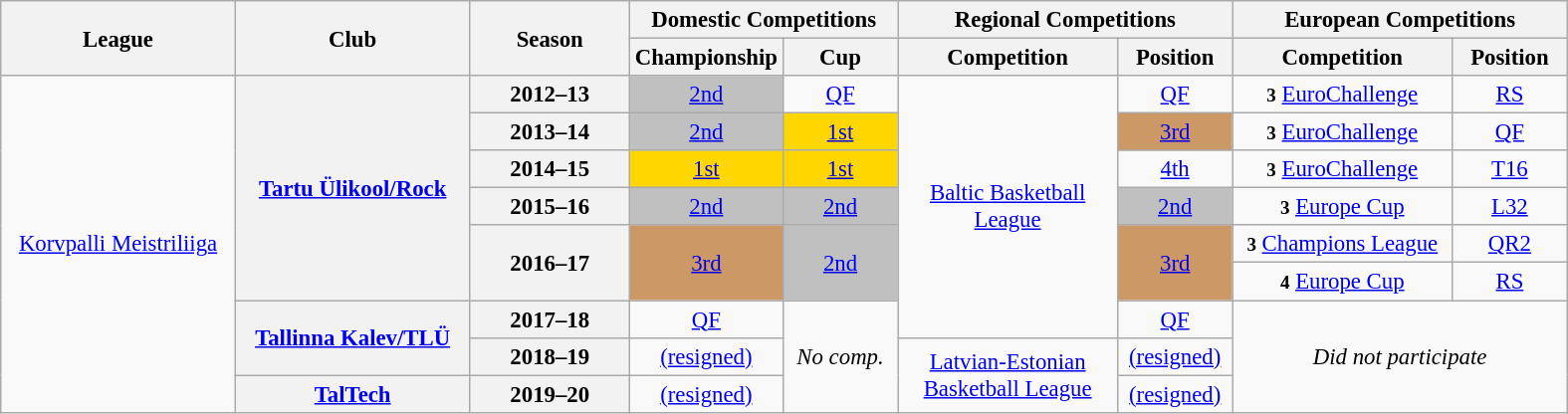<table class="wikitable" style="text-align:center; font-size:95%">
<tr>
<th width="150" rowspan=2>League</th>
<th width="150" rowspan=2>Club</th>
<th width="100" rowspan=2>Season</th>
<th colspan=2>Domestic Competitions</th>
<th colspan=2>Regional Competitions</th>
<th colspan=2>European Competitions</th>
</tr>
<tr>
<th width="70">Championship</th>
<th width="70">Cup</th>
<th width="140">Competition</th>
<th width="70">Position</th>
<th width="140">Competition</th>
<th width="70">Position</th>
</tr>
<tr>
<td rowspan=9><a href='#'>Korvpalli Meistriliiga</a></td>
<th rowspan=6><a href='#'>Tartu Ülikool/Rock</a></th>
<th>2012–13</th>
<td bgcolor=silver><a href='#'>2nd</a></td>
<td><a href='#'>QF</a></td>
<td rowspan=7><a href='#'>Baltic Basketball League</a></td>
<td><a href='#'>QF</a></td>
<td><small><strong>3</strong></small> <a href='#'>EuroChallenge</a></td>
<td><a href='#'>RS</a></td>
</tr>
<tr>
<th>2013–14</th>
<td bgcolor=silver><a href='#'>2nd</a></td>
<td bgcolor=gold><a href='#'>1st</a></td>
<td bgcolor=#cc9966><a href='#'>3rd</a></td>
<td><small><strong>3</strong></small> <a href='#'>EuroChallenge</a></td>
<td><a href='#'>QF</a></td>
</tr>
<tr>
<th>2014–15</th>
<td bgcolor=gold><a href='#'>1st</a></td>
<td bgcolor=gold><a href='#'>1st</a></td>
<td><a href='#'>4th</a></td>
<td><small><strong>3</strong></small> <a href='#'>EuroChallenge</a></td>
<td><a href='#'>T16</a></td>
</tr>
<tr>
<th>2015–16</th>
<td bgcolor=silver><a href='#'>2nd</a></td>
<td bgcolor=silver><a href='#'>2nd</a></td>
<td bgcolor=silver><a href='#'>2nd</a></td>
<td><small><strong>3</strong></small> <a href='#'>Europe Cup</a></td>
<td><a href='#'>L32</a></td>
</tr>
<tr>
<th rowspan=2>2016–17</th>
<td rowspan=2 bgcolor=#cc9966><a href='#'>3rd</a></td>
<td rowspan=2 bgcolor=silver><a href='#'>2nd</a></td>
<td rowspan=2 bgcolor=#cc9966><a href='#'>3rd</a></td>
<td><small><strong>3</strong></small> <a href='#'>Champions League</a></td>
<td><a href='#'>QR2</a></td>
</tr>
<tr>
<td><small><strong>4</strong></small> <a href='#'>Europe Cup</a></td>
<td><a href='#'>RS</a></td>
</tr>
<tr>
<th rowspan=2><a href='#'>Tallinna Kalev/TLÜ</a></th>
<th>2017–18</th>
<td><a href='#'>QF</a></td>
<td rowspan=3><em>No comp.</em></td>
<td><a href='#'>QF</a></td>
<td colspan= 2 rowspan=3><em>Did not participate</em></td>
</tr>
<tr>
<th>2018–19</th>
<td><a href='#'>(resigned)</a></td>
<td rowspan=2><a href='#'>Latvian-Estonian Basketball League</a></td>
<td><a href='#'>(resigned)</a></td>
</tr>
<tr>
<th><a href='#'>TalTech</a></th>
<th>2019–20</th>
<td><a href='#'>(resigned)</a></td>
<td><a href='#'>(resigned)</a></td>
</tr>
</table>
